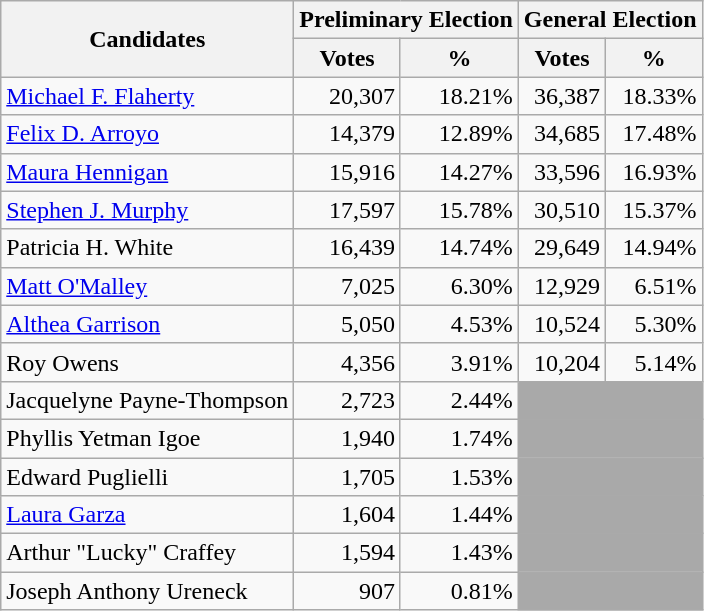<table class=wikitable>
<tr>
<th colspan=1 rowspan=2><strong>Candidates</strong></th>
<th colspan=2><strong>Preliminary Election</strong></th>
<th colspan=2><strong>General Election</strong></th>
</tr>
<tr>
<th>Votes</th>
<th>%</th>
<th>Votes</th>
<th>%</th>
</tr>
<tr>
<td><a href='#'>Michael F. Flaherty</a></td>
<td align="right">20,307</td>
<td align="right">18.21%</td>
<td align="right">36,387</td>
<td align="right">18.33%</td>
</tr>
<tr>
<td><a href='#'>Felix D. Arroyo</a></td>
<td align="right">14,379</td>
<td align="right">12.89%</td>
<td align="right">34,685</td>
<td align="right">17.48%</td>
</tr>
<tr>
<td><a href='#'>Maura Hennigan</a></td>
<td align="right">15,916</td>
<td align="right">14.27%</td>
<td align="right">33,596</td>
<td align="right">16.93%</td>
</tr>
<tr>
<td><a href='#'>Stephen J. Murphy</a></td>
<td align="right">17,597</td>
<td align="right">15.78%</td>
<td align="right">30,510</td>
<td align="right">15.37%</td>
</tr>
<tr>
<td>Patricia H. White</td>
<td align="right">16,439</td>
<td align="right">14.74%</td>
<td align="right">29,649</td>
<td align="right">14.94%</td>
</tr>
<tr>
<td><a href='#'>Matt O'Malley</a></td>
<td align="right">7,025</td>
<td align="right">6.30%</td>
<td align="right">12,929</td>
<td align="right">6.51%</td>
</tr>
<tr>
<td><a href='#'>Althea Garrison</a></td>
<td align="right">5,050</td>
<td align="right">4.53%</td>
<td align="right">10,524</td>
<td align="right">5.30%</td>
</tr>
<tr>
<td>Roy Owens</td>
<td align="right">4,356</td>
<td align="right">3.91%</td>
<td align="right">10,204</td>
<td align="right">5.14%</td>
</tr>
<tr>
<td>Jacquelyne Payne-Thompson</td>
<td align="right">2,723</td>
<td align="right">2.44%</td>
<td colspan=4 bgcolor=darkgray> </td>
</tr>
<tr>
<td>Phyllis Yetman Igoe</td>
<td align="right">1,940</td>
<td align="right">1.74%</td>
<td colspan=4 bgcolor=darkgray> </td>
</tr>
<tr>
<td>Edward Puglielli</td>
<td align="right">1,705</td>
<td align="right">1.53%</td>
<td colspan=4 bgcolor=darkgray> </td>
</tr>
<tr>
<td><a href='#'>Laura Garza</a></td>
<td align="right">1,604</td>
<td align="right">1.44%</td>
<td colspan=4 bgcolor=darkgray> </td>
</tr>
<tr>
<td>Arthur "Lucky" Craffey</td>
<td align="right">1,594</td>
<td align="right">1.43%</td>
<td colspan=4 bgcolor=darkgray> </td>
</tr>
<tr>
<td>Joseph Anthony Ureneck</td>
<td align="right">907</td>
<td align="right">0.81%</td>
<td colspan=4 bgcolor=darkgray> </td>
</tr>
</table>
